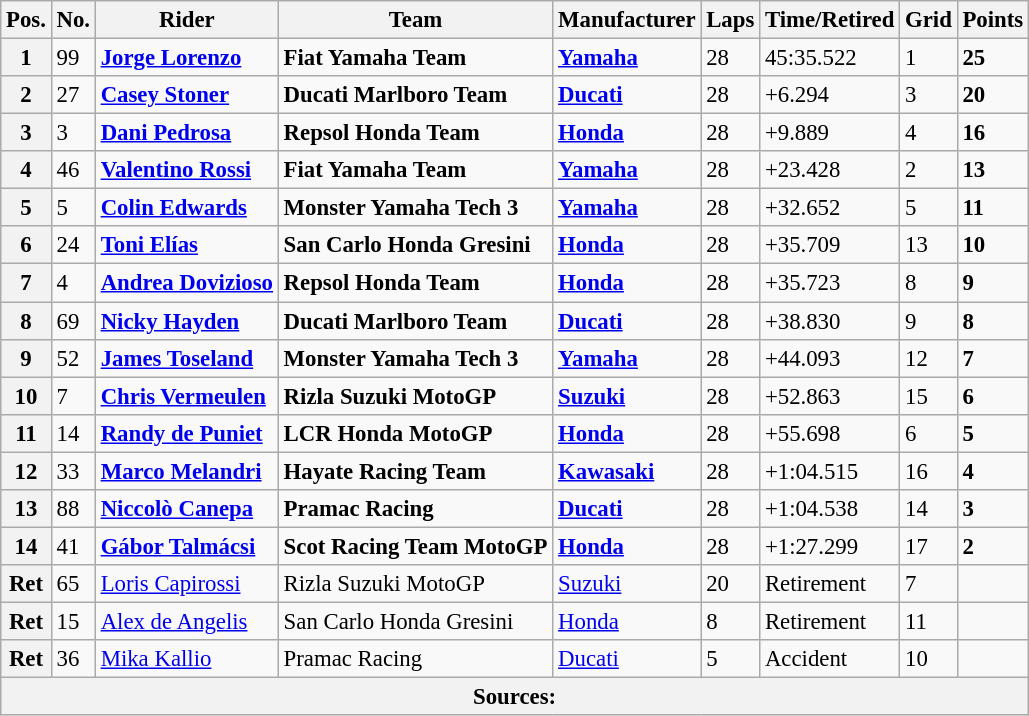<table class="wikitable" style="font-size: 95%;">
<tr>
<th>Pos.</th>
<th>No.</th>
<th>Rider</th>
<th>Team</th>
<th>Manufacturer</th>
<th>Laps</th>
<th>Time/Retired</th>
<th>Grid</th>
<th>Points</th>
</tr>
<tr>
<th>1</th>
<td>99</td>
<td> <strong><a href='#'>Jorge Lorenzo</a></strong></td>
<td><strong>Fiat Yamaha Team</strong></td>
<td><strong><a href='#'>Yamaha</a></strong></td>
<td>28</td>
<td>45:35.522</td>
<td>1</td>
<td><strong>25</strong></td>
</tr>
<tr>
<th>2</th>
<td>27</td>
<td> <strong><a href='#'>Casey Stoner</a></strong></td>
<td><strong>Ducati Marlboro Team</strong></td>
<td><strong><a href='#'>Ducati</a></strong></td>
<td>28</td>
<td>+6.294</td>
<td>3</td>
<td><strong>20</strong></td>
</tr>
<tr>
<th>3</th>
<td>3</td>
<td> <strong><a href='#'>Dani Pedrosa</a></strong></td>
<td><strong>Repsol Honda Team</strong></td>
<td><strong><a href='#'>Honda</a></strong></td>
<td>28</td>
<td>+9.889</td>
<td>4</td>
<td><strong>16</strong></td>
</tr>
<tr>
<th>4</th>
<td>46</td>
<td> <strong><a href='#'>Valentino Rossi</a></strong></td>
<td><strong>Fiat Yamaha Team</strong></td>
<td><strong><a href='#'>Yamaha</a></strong></td>
<td>28</td>
<td>+23.428</td>
<td>2</td>
<td><strong>13</strong></td>
</tr>
<tr>
<th>5</th>
<td>5</td>
<td> <strong><a href='#'>Colin Edwards</a></strong></td>
<td><strong>Monster Yamaha Tech 3</strong></td>
<td><strong><a href='#'>Yamaha</a></strong></td>
<td>28</td>
<td>+32.652</td>
<td>5</td>
<td><strong>11</strong></td>
</tr>
<tr>
<th>6</th>
<td>24</td>
<td> <strong><a href='#'>Toni Elías</a></strong></td>
<td><strong>San Carlo Honda Gresini</strong></td>
<td><strong><a href='#'>Honda</a></strong></td>
<td>28</td>
<td>+35.709</td>
<td>13</td>
<td><strong>10</strong></td>
</tr>
<tr>
<th>7</th>
<td>4</td>
<td> <strong><a href='#'>Andrea Dovizioso</a></strong></td>
<td><strong>Repsol Honda Team</strong></td>
<td><strong><a href='#'>Honda</a></strong></td>
<td>28</td>
<td>+35.723</td>
<td>8</td>
<td><strong>9</strong></td>
</tr>
<tr>
<th>8</th>
<td>69</td>
<td> <strong><a href='#'>Nicky Hayden</a></strong></td>
<td><strong>Ducati Marlboro Team</strong></td>
<td><strong><a href='#'>Ducati</a></strong></td>
<td>28</td>
<td>+38.830</td>
<td>9</td>
<td><strong>8</strong></td>
</tr>
<tr>
<th>9</th>
<td>52</td>
<td> <strong><a href='#'>James Toseland</a></strong></td>
<td><strong>Monster Yamaha Tech 3</strong></td>
<td><strong><a href='#'>Yamaha</a></strong></td>
<td>28</td>
<td>+44.093</td>
<td>12</td>
<td><strong>7</strong></td>
</tr>
<tr>
<th>10</th>
<td>7</td>
<td> <strong><a href='#'>Chris Vermeulen</a></strong></td>
<td><strong>Rizla Suzuki MotoGP</strong></td>
<td><strong><a href='#'>Suzuki</a></strong></td>
<td>28</td>
<td>+52.863</td>
<td>15</td>
<td><strong>6</strong></td>
</tr>
<tr>
<th>11</th>
<td>14</td>
<td> <strong><a href='#'>Randy de Puniet</a></strong></td>
<td><strong>LCR Honda MotoGP</strong></td>
<td><strong><a href='#'>Honda</a></strong></td>
<td>28</td>
<td>+55.698</td>
<td>6</td>
<td><strong>5</strong></td>
</tr>
<tr>
<th>12</th>
<td>33</td>
<td> <strong><a href='#'>Marco Melandri</a></strong></td>
<td><strong>Hayate Racing Team</strong></td>
<td><strong><a href='#'>Kawasaki</a></strong></td>
<td>28</td>
<td>+1:04.515</td>
<td>16</td>
<td><strong>4</strong></td>
</tr>
<tr>
<th>13</th>
<td>88</td>
<td> <strong><a href='#'>Niccolò Canepa</a></strong></td>
<td><strong>Pramac Racing</strong></td>
<td><strong><a href='#'>Ducati</a></strong></td>
<td>28</td>
<td>+1:04.538</td>
<td>14</td>
<td><strong>3</strong></td>
</tr>
<tr>
<th>14</th>
<td>41</td>
<td> <strong><a href='#'>Gábor Talmácsi</a></strong></td>
<td><strong>Scot Racing Team MotoGP</strong></td>
<td><strong><a href='#'>Honda</a></strong></td>
<td>28</td>
<td>+1:27.299</td>
<td>17</td>
<td><strong>2</strong></td>
</tr>
<tr>
<th>Ret</th>
<td>65</td>
<td> <a href='#'>Loris Capirossi</a></td>
<td>Rizla Suzuki MotoGP</td>
<td><a href='#'>Suzuki</a></td>
<td>20</td>
<td>Retirement</td>
<td>7</td>
<td></td>
</tr>
<tr>
<th>Ret</th>
<td>15</td>
<td> <a href='#'>Alex de Angelis</a></td>
<td>San Carlo Honda Gresini</td>
<td><a href='#'>Honda</a></td>
<td>8</td>
<td>Retirement</td>
<td>11</td>
<td></td>
</tr>
<tr>
<th>Ret</th>
<td>36</td>
<td> <a href='#'>Mika Kallio</a></td>
<td>Pramac Racing</td>
<td><a href='#'>Ducati</a></td>
<td>5</td>
<td>Accident</td>
<td>10</td>
<td></td>
</tr>
<tr>
<th colspan=9>Sources: </th>
</tr>
</table>
